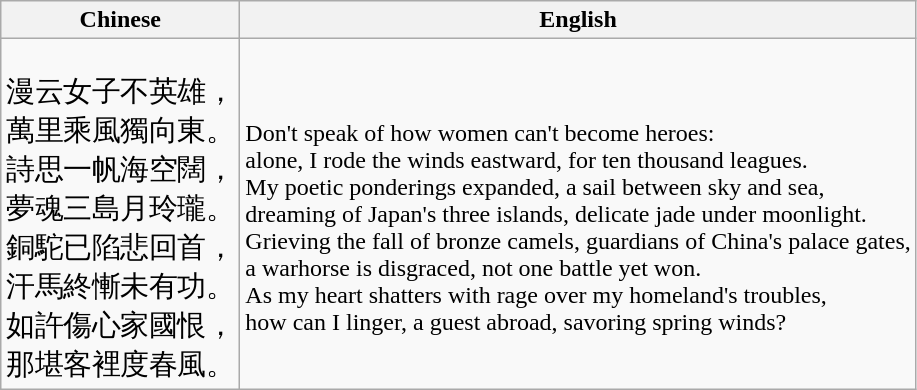<table class="wikitable" style="text-align: left">
<tr>
<th>Chinese</th>
<th>English</th>
</tr>
<tr>
<td><br><big>漫云女子不英雄，</big><br>
<big>萬里乘風獨向東。</big><br>
<big>詩思一帆海空闊，</big><br>
<big>夢魂三島月玲瓏。</big><br>
<big>銅駝已陷悲回首，</big><br>
<big>汗馬終慚未有功。</big><br>
<big>如許傷心家國恨，</big><br>
<big>那堪客裡度春風。</big></td>
<td><br>Don't speak of how women can't become heroes:<br>
alone, I rode the winds eastward, for ten thousand leagues.<br>
My poetic ponderings expanded, a sail between sky and sea,<br>
dreaming of Japan's three islands, delicate jade under moonlight.<br>
Grieving the fall of bronze camels, guardians of China's palace gates,<br>
a warhorse is disgraced, not one battle yet won.<br>
As my heart shatters with rage over my homeland's troubles,<br>
how can I linger, a guest abroad, savoring spring winds?</td>
</tr>
</table>
